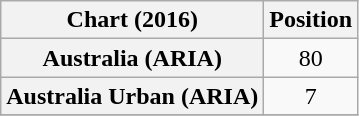<table class="wikitable plainrowheaders" style="text-align:center">
<tr>
<th scope="col">Chart (2016)</th>
<th scope="col">Position</th>
</tr>
<tr>
<th scope="row">Australia (ARIA)</th>
<td>80</td>
</tr>
<tr>
<th scope="row">Australia Urban (ARIA)</th>
<td>7</td>
</tr>
<tr>
</tr>
</table>
